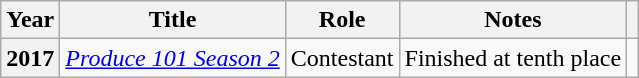<table class="wikitable sortable plainrowheaders">
<tr>
<th scope="col">Year</th>
<th scope="col">Title</th>
<th scope="col">Role</th>
<th scope="col">Notes</th>
<th scope="col" class="unsortable"></th>
</tr>
<tr>
<th scope="row">2017</th>
<td><em><a href='#'>Produce 101 Season 2</a></em></td>
<td>Contestant</td>
<td>Finished at tenth place</td>
<td></td>
</tr>
</table>
